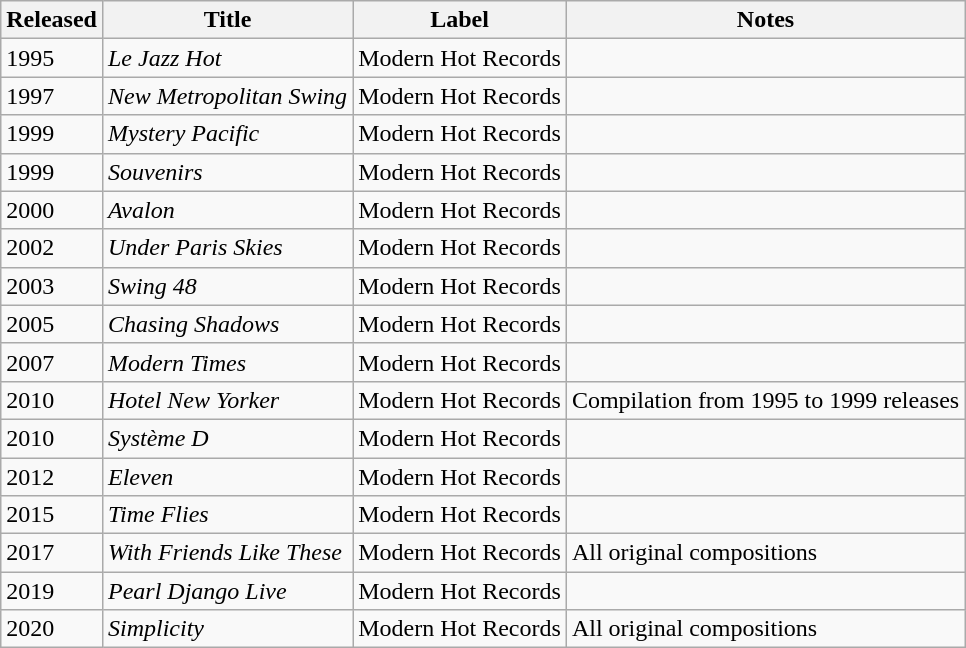<table class="wikitable sortable">
<tr>
<th>Released</th>
<th>Title</th>
<th>Label</th>
<th>Notes</th>
</tr>
<tr>
<td>1995</td>
<td><em>Le Jazz Hot</em></td>
<td>Modern Hot Records</td>
<td></td>
</tr>
<tr>
<td>1997</td>
<td><em>New Metropolitan Swing</em></td>
<td>Modern Hot Records</td>
<td></td>
</tr>
<tr>
<td>1999</td>
<td><em>Mystery Pacific</em></td>
<td>Modern Hot Records</td>
<td></td>
</tr>
<tr>
<td>1999</td>
<td><em>Souvenirs</em></td>
<td>Modern Hot Records</td>
<td></td>
</tr>
<tr>
<td>2000</td>
<td><em>Avalon</em></td>
<td>Modern Hot Records</td>
<td></td>
</tr>
<tr>
<td>2002</td>
<td><em>Under Paris Skies</em></td>
<td>Modern Hot Records</td>
<td></td>
</tr>
<tr>
<td>2003</td>
<td><em>Swing 48</em></td>
<td>Modern Hot Records</td>
<td></td>
</tr>
<tr>
<td>2005</td>
<td><em>Chasing Shadows</em></td>
<td>Modern Hot Records</td>
<td></td>
</tr>
<tr>
<td>2007</td>
<td><em>Modern Times</em></td>
<td>Modern Hot Records</td>
<td></td>
</tr>
<tr>
<td>2010</td>
<td><em>Hotel New Yorker</em></td>
<td>Modern Hot Records</td>
<td>Compilation from 1995 to 1999 releases</td>
</tr>
<tr>
<td>2010</td>
<td><em>Système D</em></td>
<td>Modern Hot Records</td>
<td></td>
</tr>
<tr>
<td>2012</td>
<td><em>Eleven</em></td>
<td>Modern Hot Records</td>
<td></td>
</tr>
<tr>
<td>2015</td>
<td><em>Time Flies</em></td>
<td>Modern Hot Records</td>
<td></td>
</tr>
<tr>
<td>2017</td>
<td><em>With Friends Like These</em></td>
<td>Modern Hot Records</td>
<td>All original compositions</td>
</tr>
<tr>
<td>2019</td>
<td><em>Pearl Django Live</em></td>
<td>Modern Hot Records</td>
<td></td>
</tr>
<tr>
<td>2020</td>
<td><em>Simplicity</em></td>
<td>Modern Hot Records</td>
<td>All original compositions</td>
</tr>
</table>
